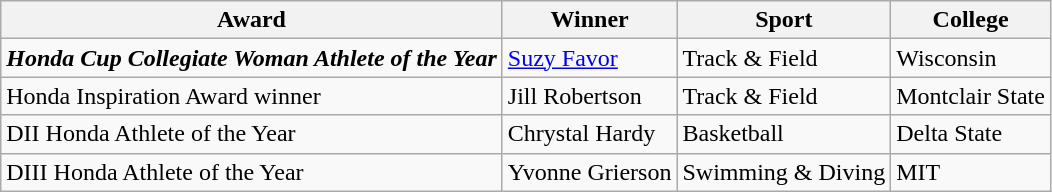<table class="wikitable">
<tr>
<th>Award</th>
<th>Winner</th>
<th>Sport</th>
<th>College</th>
</tr>
<tr>
<td><strong><em>Honda Cup<strong> Collegiate Woman Athlete of the Year<em></td>
<td><a href='#'>Suzy Favor</a></td>
<td>Track & Field</td>
<td>Wisconsin</td>
</tr>
<tr>
<td></em>Honda Inspiration Award winner<em></td>
<td>Jill Robertson</td>
<td>Track & Field</td>
<td>Montclair State</td>
</tr>
<tr>
<td></em>DII Honda Athlete of the Year<em></td>
<td>Chrystal Hardy</td>
<td>Basketball</td>
<td>Delta State</td>
</tr>
<tr>
<td></em>DIII Honda Athlete of the Year<em></td>
<td>Yvonne Grierson</td>
<td>Swimming & Diving</td>
<td>MIT</td>
</tr>
</table>
